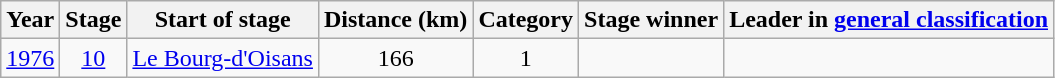<table class="wikitable" style="text-align: center;">
<tr>
<th>Year</th>
<th>Stage</th>
<th>Start of stage</th>
<th>Distance (km)</th>
<th>Category</th>
<th>Stage winner</th>
<th>Leader in <a href='#'>general classification</a></th>
</tr>
<tr>
<td><a href='#'>1976</a></td>
<td><a href='#'>10</a></td>
<td><a href='#'>Le Bourg-d'Oisans</a></td>
<td>166</td>
<td>1</td>
<td></td>
<td></td>
</tr>
</table>
